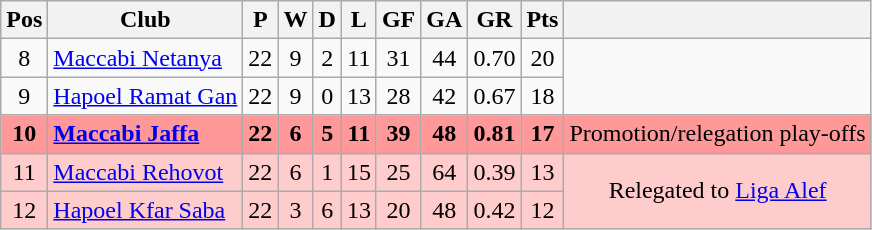<table class="wikitable" style="text-align:center">
<tr>
<th>Pos</th>
<th>Club</th>
<th>P</th>
<th>W</th>
<th>D</th>
<th>L</th>
<th>GF</th>
<th>GA</th>
<th>GR</th>
<th>Pts</th>
<th></th>
</tr>
<tr>
<td>8</td>
<td align=left><a href='#'>Maccabi Netanya</a></td>
<td>22</td>
<td>9</td>
<td>2</td>
<td>11</td>
<td>31</td>
<td>44</td>
<td>0.70</td>
<td>20</td>
<td rowspan=2></td>
</tr>
<tr>
<td>9</td>
<td align=left><a href='#'>Hapoel Ramat Gan</a></td>
<td>22</td>
<td>9</td>
<td>0</td>
<td>13</td>
<td>28</td>
<td>42</td>
<td>0.67</td>
<td>18</td>
</tr>
<tr bgcolor=#ff9999>
<td><strong>10</strong></td>
<td align=left><a href='#'><strong>Maccabi Jaffa</strong></a></td>
<td><strong>22</strong></td>
<td><strong>6</strong></td>
<td><strong>5</strong></td>
<td><strong>11</strong></td>
<td><strong>39</strong></td>
<td><strong>48</strong></td>
<td><strong>0.81</strong></td>
<td><strong>17</strong></td>
<td>Promotion/relegation play-offs</td>
</tr>
<tr bgcolor=#ffcccc>
<td>11</td>
<td align=left><a href='#'>Maccabi Rehovot</a></td>
<td>22</td>
<td>6</td>
<td>1</td>
<td>15</td>
<td>25</td>
<td>64</td>
<td>0.39</td>
<td>13</td>
<td rowspan=2>Relegated to <a href='#'>Liga Alef</a></td>
</tr>
<tr bgcolor=#ffcccc>
<td>12</td>
<td align=left><a href='#'>Hapoel Kfar Saba</a></td>
<td>22</td>
<td>3</td>
<td>6</td>
<td>13</td>
<td>20</td>
<td>48</td>
<td>0.42</td>
<td>12</td>
</tr>
</table>
